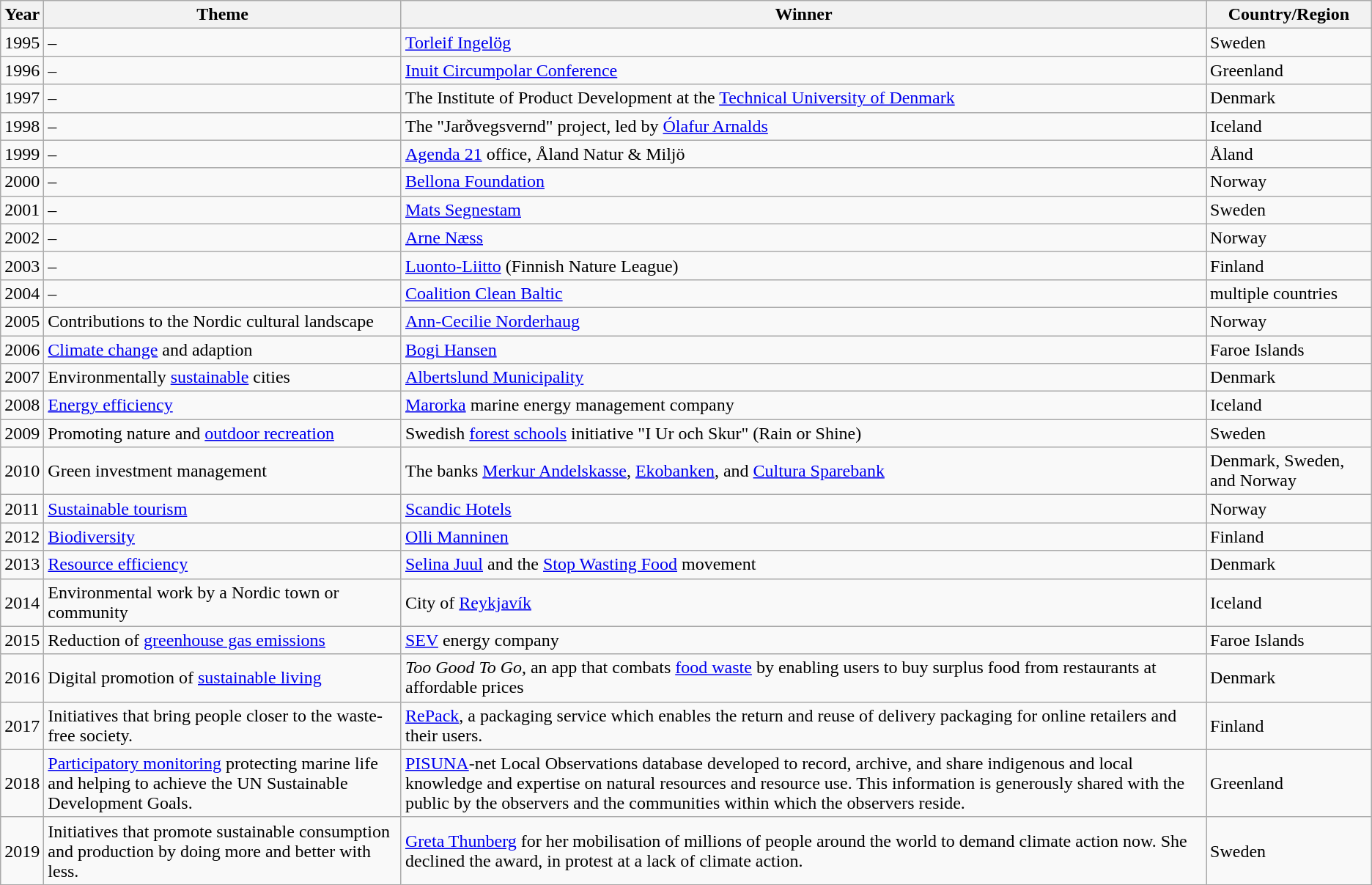<table class="wikitable sortable">
<tr>
<th>Year</th>
<th>Theme</th>
<th>Winner</th>
<th>Country/Region</th>
</tr>
<tr>
<td>1995</td>
<td>–</td>
<td><a href='#'>Torleif Ingelög</a></td>
<td>Sweden</td>
</tr>
<tr>
<td>1996</td>
<td>–</td>
<td><a href='#'>Inuit Circumpolar Conference</a></td>
<td>Greenland</td>
</tr>
<tr>
<td>1997</td>
<td>–</td>
<td>The Institute of Product Development at the <a href='#'>Technical University of Denmark</a></td>
<td>Denmark</td>
</tr>
<tr>
<td>1998</td>
<td>–</td>
<td>The "Jarðvegsvernd" project, led by <a href='#'>Ólafur Arnalds</a></td>
<td>Iceland</td>
</tr>
<tr>
<td>1999</td>
<td>–</td>
<td><a href='#'>Agenda 21</a> office, Åland Natur & Miljö</td>
<td>Åland</td>
</tr>
<tr>
<td>2000</td>
<td>–</td>
<td><a href='#'>Bellona Foundation</a></td>
<td>Norway</td>
</tr>
<tr>
<td>2001</td>
<td>–</td>
<td><a href='#'>Mats Segnestam</a></td>
<td>Sweden</td>
</tr>
<tr>
<td>2002</td>
<td>–</td>
<td><a href='#'>Arne Næss</a></td>
<td>Norway</td>
</tr>
<tr>
<td>2003</td>
<td>–</td>
<td><a href='#'>Luonto-Liitto</a> (Finnish Nature League)</td>
<td>Finland</td>
</tr>
<tr>
<td>2004</td>
<td>–</td>
<td><a href='#'>Coalition Clean Baltic</a></td>
<td>multiple countries</td>
</tr>
<tr>
<td>2005</td>
<td>Contributions to the Nordic cultural landscape</td>
<td><a href='#'>Ann-Cecilie Norderhaug</a></td>
<td>Norway</td>
</tr>
<tr>
<td>2006</td>
<td><a href='#'>Climate change</a> and adaption</td>
<td><a href='#'>Bogi Hansen</a></td>
<td>Faroe Islands</td>
</tr>
<tr>
<td>2007</td>
<td>Environmentally <a href='#'>sustainable</a> cities</td>
<td><a href='#'>Albertslund Municipality</a></td>
<td>Denmark</td>
</tr>
<tr>
<td>2008</td>
<td><a href='#'>Energy efficiency</a></td>
<td><a href='#'>Marorka</a> marine energy management company</td>
<td>Iceland</td>
</tr>
<tr>
<td>2009</td>
<td>Promoting nature and <a href='#'>outdoor recreation</a></td>
<td>Swedish <a href='#'>forest schools</a> initiative "I Ur och Skur" (Rain or Shine)</td>
<td>Sweden</td>
</tr>
<tr>
<td>2010</td>
<td>Green investment management</td>
<td>The banks <a href='#'>Merkur Andelskasse</a>, <a href='#'>Ekobanken</a>, and <a href='#'>Cultura Sparebank</a></td>
<td>Denmark, Sweden, and Norway</td>
</tr>
<tr>
<td>2011</td>
<td><a href='#'>Sustainable tourism</a></td>
<td><a href='#'>Scandic Hotels</a></td>
<td>Norway</td>
</tr>
<tr>
<td>2012</td>
<td><a href='#'>Biodiversity</a></td>
<td><a href='#'>Olli Manninen</a></td>
<td>Finland</td>
</tr>
<tr>
<td>2013</td>
<td><a href='#'>Resource efficiency</a></td>
<td><a href='#'>Selina Juul</a> and the <a href='#'>Stop Wasting Food</a> movement</td>
<td>Denmark</td>
</tr>
<tr>
<td>2014</td>
<td>Environmental work by a Nordic town or community</td>
<td>City of <a href='#'>Reykjavík</a></td>
<td>Iceland</td>
</tr>
<tr>
<td>2015</td>
<td>Reduction of <a href='#'>greenhouse gas emissions</a></td>
<td><a href='#'>SEV</a> energy company</td>
<td>Faroe Islands</td>
</tr>
<tr>
<td>2016</td>
<td>Digital promotion of <a href='#'>sustainable living</a></td>
<td><em>Too Good To Go</em>, an app that combats <a href='#'>food waste</a> by enabling users to buy surplus food from restaurants at affordable prices</td>
<td>Denmark</td>
</tr>
<tr>
<td>2017</td>
<td>Initiatives that bring people closer to the waste-free society.</td>
<td><a href='#'>RePack</a>, a packaging service which enables the return and reuse of delivery packaging for online retailers and their users.</td>
<td>Finland</td>
</tr>
<tr>
<td>2018</td>
<td><a href='#'>Participatory monitoring</a> protecting marine life and helping to achieve the UN Sustainable Development Goals.</td>
<td><a href='#'>PISUNA</a>-net Local Observations database developed to record, archive, and share indigenous and local knowledge and expertise on natural resources and resource use. This information is generously shared with the public by the observers and the communities within which the observers reside.</td>
<td>Greenland</td>
</tr>
<tr>
<td>2019</td>
<td>Initiatives that promote sustainable consumption and production by doing more and better with less.</td>
<td><a href='#'>Greta Thunberg</a> for her mobilisation of millions of people around the world to demand climate action now. She declined the award, in protest at a lack of climate action.</td>
<td>Sweden</td>
</tr>
</table>
